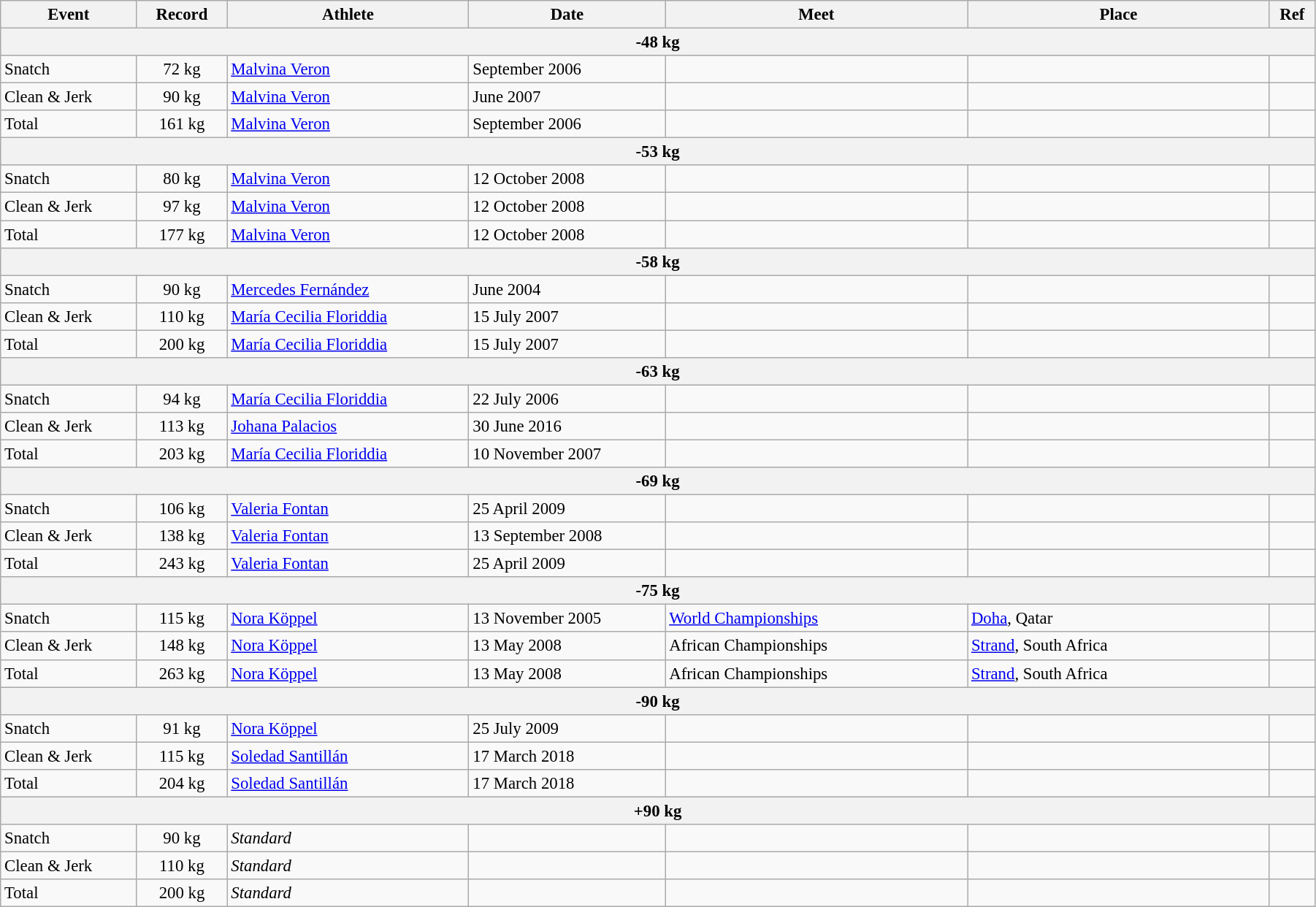<table class="wikitable" style="font-size:95%; width: 95%;">
<tr>
<th width=9%>Event</th>
<th width=6%>Record</th>
<th width=16%>Athlete</th>
<th width=13%>Date</th>
<th width=20%>Meet</th>
<th width=20%>Place</th>
<th width=3%>Ref</th>
</tr>
<tr bgcolor="#DDDDDD">
<th colspan=7>-48 kg</th>
</tr>
<tr>
<td>Snatch</td>
<td align=center>72 kg</td>
<td><a href='#'>Malvina Veron</a></td>
<td>September 2006</td>
<td></td>
<td></td>
<td></td>
</tr>
<tr>
<td>Clean & Jerk</td>
<td align=center>90 kg</td>
<td><a href='#'>Malvina Veron</a></td>
<td>June 2007</td>
<td></td>
<td></td>
<td></td>
</tr>
<tr>
<td>Total</td>
<td align=center>161 kg</td>
<td><a href='#'>Malvina Veron</a></td>
<td>September 2006</td>
<td></td>
<td></td>
<td></td>
</tr>
<tr bgcolor="#DDDDDD">
<th colspan=7>-53 kg</th>
</tr>
<tr>
<td>Snatch</td>
<td align=center>80 kg</td>
<td><a href='#'>Malvina Veron</a></td>
<td>12 October 2008</td>
<td></td>
<td></td>
<td></td>
</tr>
<tr>
<td>Clean & Jerk</td>
<td align=center>97 kg</td>
<td><a href='#'>Malvina Veron</a></td>
<td>12 October 2008</td>
<td></td>
<td></td>
<td></td>
</tr>
<tr>
<td>Total</td>
<td align=center>177 kg</td>
<td><a href='#'>Malvina Veron</a></td>
<td>12 October 2008</td>
<td></td>
<td></td>
<td></td>
</tr>
<tr bgcolor="#DDDDDD">
<th colspan=7>-58 kg</th>
</tr>
<tr>
<td>Snatch</td>
<td align=center>90 kg</td>
<td><a href='#'>Mercedes Fernández</a></td>
<td>June 2004</td>
<td></td>
<td></td>
<td></td>
</tr>
<tr>
<td>Clean & Jerk</td>
<td align=center>110 kg</td>
<td><a href='#'>María Cecilia Floriddia</a></td>
<td>15 July 2007</td>
<td></td>
<td></td>
<td></td>
</tr>
<tr>
<td>Total</td>
<td align=center>200 kg</td>
<td><a href='#'>María Cecilia Floriddia</a></td>
<td>15 July 2007</td>
<td></td>
<td></td>
<td></td>
</tr>
<tr bgcolor="#DDDDDD">
<th colspan=7>-63 kg</th>
</tr>
<tr>
<td>Snatch</td>
<td align=center>94 kg</td>
<td><a href='#'>María Cecilia Floriddia</a></td>
<td>22 July 2006</td>
<td></td>
<td></td>
<td></td>
</tr>
<tr>
<td>Clean & Jerk</td>
<td align=center>113 kg</td>
<td><a href='#'>Johana Palacios</a></td>
<td>30 June 2016</td>
<td></td>
<td></td>
<td></td>
</tr>
<tr>
<td>Total</td>
<td align=center>203 kg</td>
<td><a href='#'>María Cecilia Floriddia</a></td>
<td>10 November 2007</td>
<td></td>
<td></td>
<td></td>
</tr>
<tr bgcolor="#DDDDDD">
<th colspan=7>-69 kg</th>
</tr>
<tr>
<td>Snatch</td>
<td align=center>106 kg</td>
<td><a href='#'>Valeria Fontan</a></td>
<td>25 April 2009</td>
<td></td>
<td></td>
<td></td>
</tr>
<tr>
<td>Clean & Jerk</td>
<td align=center>138 kg</td>
<td><a href='#'>Valeria Fontan</a></td>
<td>13 September 2008</td>
<td></td>
<td></td>
<td></td>
</tr>
<tr>
<td>Total</td>
<td align=center>243 kg</td>
<td><a href='#'>Valeria Fontan</a></td>
<td>25 April 2009</td>
<td></td>
<td></td>
<td></td>
</tr>
<tr bgcolor="#DDDDDD">
<th colspan=7>-75 kg</th>
</tr>
<tr>
<td>Snatch</td>
<td align=center>115 kg</td>
<td><a href='#'>Nora Köppel</a></td>
<td>13 November 2005</td>
<td><a href='#'>World Championships</a></td>
<td><a href='#'>Doha</a>, Qatar</td>
<td></td>
</tr>
<tr>
<td>Clean & Jerk</td>
<td align=center>148 kg</td>
<td><a href='#'>Nora Köppel</a></td>
<td>13 May 2008</td>
<td>African Championships</td>
<td><a href='#'>Strand</a>, South Africa</td>
<td></td>
</tr>
<tr>
<td>Total</td>
<td align=center>263 kg</td>
<td><a href='#'>Nora Köppel</a></td>
<td>13 May 2008</td>
<td>African Championships</td>
<td><a href='#'>Strand</a>, South Africa</td>
<td></td>
</tr>
<tr bgcolor="#DDDDDD">
<th colspan=7>-90 kg</th>
</tr>
<tr>
<td>Snatch</td>
<td align=center>91 kg</td>
<td><a href='#'>Nora Köppel</a></td>
<td>25 July 2009</td>
<td></td>
<td></td>
<td></td>
</tr>
<tr>
<td>Clean & Jerk</td>
<td align=center>115 kg</td>
<td><a href='#'>Soledad Santillán</a></td>
<td>17 March 2018</td>
<td></td>
<td></td>
<td></td>
</tr>
<tr>
<td>Total</td>
<td align=center>204 kg</td>
<td><a href='#'>Soledad Santillán</a></td>
<td>17 March 2018</td>
<td></td>
<td></td>
<td></td>
</tr>
<tr bgcolor="#DDDDDD">
<th colspan=7>+90 kg</th>
</tr>
<tr>
<td>Snatch</td>
<td align=center>90 kg</td>
<td><em>Standard</em></td>
<td></td>
<td></td>
<td></td>
<td></td>
</tr>
<tr>
<td>Clean & Jerk</td>
<td align=center>110 kg</td>
<td><em>Standard</em></td>
<td></td>
<td></td>
<td></td>
<td></td>
</tr>
<tr>
<td>Total</td>
<td align=center>200 kg</td>
<td><em>Standard</em></td>
<td></td>
<td></td>
<td></td>
<td></td>
</tr>
</table>
